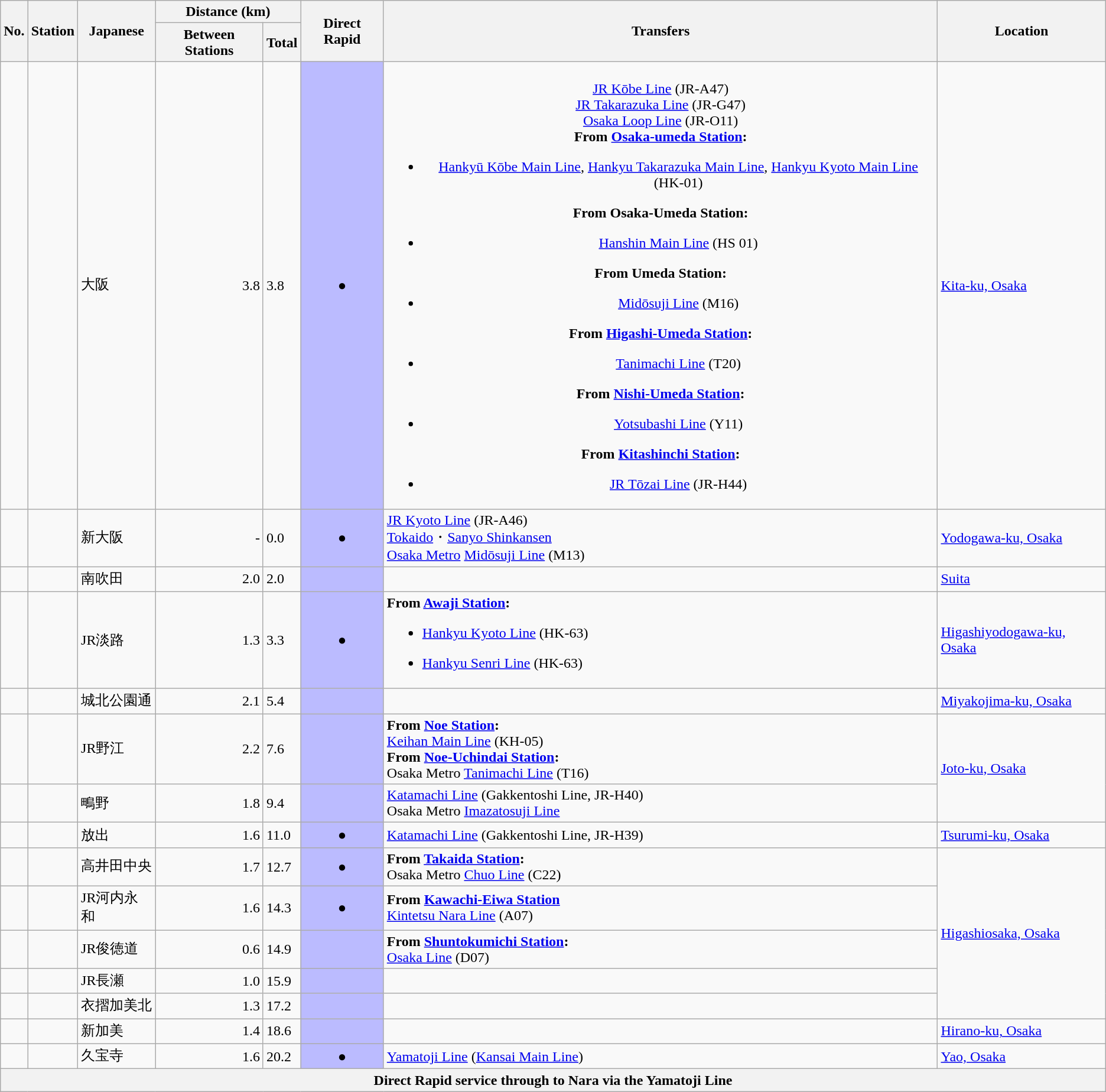<table class=wikitable>
<tr>
<th rowspan="2">No.</th>
<th rowspan="2">Station</th>
<th rowspan="2">Japanese</th>
<th colspan="2">Distance (km)</th>
<th rowspan="2">Direct Rapid</th>
<th rowspan="2">Transfers</th>
<th rowspan="2">Location</th>
</tr>
<tr>
<th>Between Stations</th>
<th>Total</th>
</tr>
<tr>
<td></td>
<td></td>
<td>大阪</td>
<td align="right">3.8</td>
<td>3.8</td>
<td style="text-align:center; background-color:#bbf;">●</td>
<td align="center" valign="bottom"><br> <a href='#'>JR Kōbe Line</a> (JR-A47)<br> <a href='#'>JR Takarazuka Line</a> (JR-G47)<br> <a href='#'>Osaka Loop Line</a> (JR-O11)<br><strong>From <a href='#'>Osaka-umeda Station</a>:</strong><ul><li> <a href='#'>Hankyū Kōbe Main Line</a>,  <a href='#'>Hankyu Takarazuka Main Line</a>,  <a href='#'>Hankyu Kyoto Main Line</a> (HK-01)</li></ul><strong>From Osaka-Umeda Station:</strong><ul><li> <a href='#'>Hanshin Main Line</a> (HS 01)</li></ul><strong>From Umeda Station:</strong><ul><li> <a href='#'>Midōsuji Line</a> (M16)</li></ul><strong>From <a href='#'>Higashi-Umeda Station</a>:</strong><ul><li> <a href='#'>Tanimachi Line</a> (T20)</li></ul><strong>From <a href='#'>Nishi-Umeda Station</a>:</strong><ul><li> <a href='#'>Yotsubashi Line</a> (Y11)</li></ul><strong>From <a href='#'>Kitashinchi Station</a>:</strong><ul><li> <a href='#'>JR Tōzai Line</a> (JR-H44)</li></ul></td>
<td><a href='#'>Kita-ku, Osaka</a></td>
</tr>
<tr>
<td></td>
<td></td>
<td>新大阪</td>
<td align="right">-</td>
<td>0.0</td>
<td style="text-align:center; background-color:#bbf;">●</td>
<td> <a href='#'>JR Kyoto Line</a> (JR-A46)<br> <a href='#'>Tokaido</a>・<a href='#'>Sanyo Shinkansen</a><br> <a href='#'>Osaka Metro</a> <a href='#'>Midōsuji Line</a> (M13)</td>
<td><a href='#'>Yodogawa-ku, Osaka</a></td>
</tr>
<tr>
<td></td>
<td></td>
<td>南吹田</td>
<td align="right">2.0</td>
<td>2.0</td>
<td style="text-align:center; background-color:#bbf;"></td>
<td> </td>
<td><a href='#'>Suita</a></td>
</tr>
<tr>
<td></td>
<td></td>
<td>JR淡路</td>
<td align="right">1.3</td>
<td>3.3</td>
<td style="text-align:center; background-color:#bbf;">●</td>
<td><strong>From <a href='#'>Awaji Station</a>:</strong><br><ul><li> <a href='#'>Hankyu Kyoto Line</a> (HK-63)</li></ul><ul><li> <a href='#'>Hankyu Senri Line</a> (HK-63)</li></ul></td>
<td><a href='#'>Higashiyodogawa-ku, Osaka</a></td>
</tr>
<tr>
<td></td>
<td></td>
<td>城北公園通</td>
<td align="right">2.1</td>
<td>5.4</td>
<td style="text-align:center; background-color:#bbf;"></td>
<td> </td>
<td><a href='#'>Miyakojima-ku, Osaka</a></td>
</tr>
<tr>
<td></td>
<td></td>
<td>JR野江</td>
<td align="right">2.2</td>
<td>7.6</td>
<td style="text-align:center; background-color:#bbf;"></td>
<td><strong>From <a href='#'>Noe Station</a>:</strong><br> <a href='#'>Keihan Main Line</a> (KH-05)<br><strong>From <a href='#'>Noe-Uchindai Station</a>:</strong><br> Osaka Metro <a href='#'>Tanimachi Line</a> (T16)</td>
<td rowspan="2"><a href='#'>Joto-ku, Osaka</a></td>
</tr>
<tr>
<td></td>
<td></td>
<td>鴫野</td>
<td align="right">1.8</td>
<td>9.4</td>
<td style="text-align:center; background-color:#bbf;"></td>
<td> <a href='#'>Katamachi Line</a> (Gakkentoshi Line, JR-H40)<br> Osaka Metro <a href='#'>Imazatosuji Line</a></td>
</tr>
<tr>
<td></td>
<td></td>
<td>放出</td>
<td align="right">1.6</td>
<td>11.0</td>
<td style="text-align:center; background-color:#bbf;">●</td>
<td> <a href='#'>Katamachi Line</a> (Gakkentoshi Line, JR-H39)</td>
<td><a href='#'>Tsurumi-ku, Osaka</a></td>
</tr>
<tr>
<td></td>
<td></td>
<td>高井田中央</td>
<td align="right">1.7</td>
<td>12.7</td>
<td style="text-align:center; background-color:#bbf;">●</td>
<td><strong>From <a href='#'>Takaida Station</a>:</strong><br> Osaka Metro <a href='#'>Chuo Line</a> (C22)</td>
<td rowspan="5"><a href='#'>Higashiosaka, Osaka</a></td>
</tr>
<tr>
<td></td>
<td></td>
<td>JR河内永和</td>
<td align="right">1.6</td>
<td>14.3</td>
<td style="text-align:center; background-color:#bbf;">●</td>
<td><strong>From <a href='#'>Kawachi-Eiwa Station</a></strong><br> <a href='#'>Kintetsu Nara Line</a> (A07)</td>
</tr>
<tr>
<td></td>
<td></td>
<td>JR俊徳道</td>
<td align="right">0.6</td>
<td>14.9</td>
<td style="text-align:center; background-color:#bbf;"></td>
<td><strong>From <a href='#'>Shuntokumichi Station</a>:</strong><br> <a href='#'>Osaka Line</a> (D07)</td>
</tr>
<tr>
<td></td>
<td></td>
<td>JR長瀬</td>
<td align="right">1.0</td>
<td>15.9</td>
<td style="text-align:center; background-color:#bbf;"></td>
<td> </td>
</tr>
<tr>
<td></td>
<td></td>
<td>衣摺加美北</td>
<td align="right">1.3</td>
<td>17.2</td>
<td style="text-align:center; background-color:#bbf;"></td>
<td> </td>
</tr>
<tr>
<td></td>
<td></td>
<td>新加美</td>
<td align="right">1.4</td>
<td>18.6</td>
<td style="text-align:center; background-color:#bbf;"></td>
<td> </td>
<td><a href='#'>Hirano-ku, Osaka</a></td>
</tr>
<tr>
<td></td>
<td></td>
<td>久宝寺</td>
<td align="right">1.6</td>
<td>20.2</td>
<td style="text-align:center; background-color:#bbf;">●</td>
<td> <a href='#'>Yamatoji Line</a> (<a href='#'>Kansai Main Line</a>)</td>
<td><a href='#'>Yao, Osaka</a></td>
</tr>
<tr>
<th colspan="8">Direct Rapid service through to Nara via the Yamatoji Line</th>
</tr>
</table>
